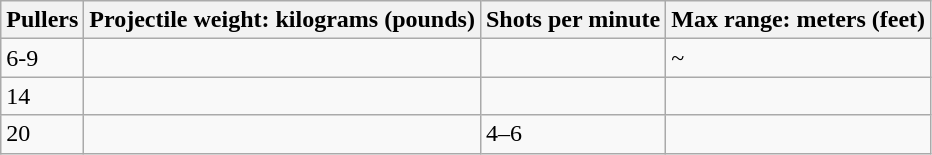<table class="wikitable">
<tr>
<th>Pullers</th>
<th>Projectile weight: kilograms (pounds)</th>
<th>Shots per minute</th>
<th>Max range: meters (feet)</th>
</tr>
<tr>
<td>6-9</td>
<td></td>
<td></td>
<td>~</td>
</tr>
<tr>
<td>14</td>
<td></td>
<td></td>
<td></td>
</tr>
<tr>
<td>20</td>
<td></td>
<td>4–6</td>
<td></td>
</tr>
</table>
